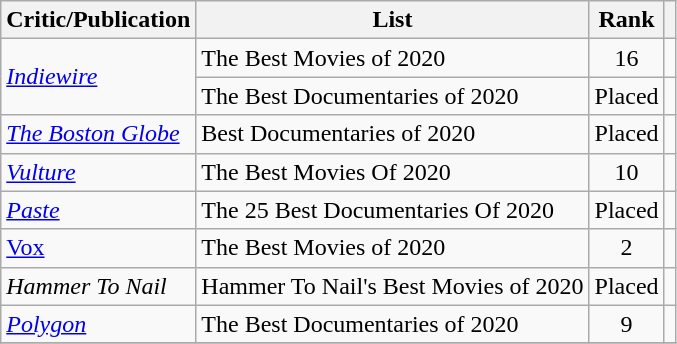<table class="wikitable plainrowheaders sortable">
<tr>
<th>Critic/Publication</th>
<th scope="col" class="unsortable">List</th>
<th data-sort-type="number">Rank</th>
<th scope="col" class="unsortable"></th>
</tr>
<tr>
<td rowspan="2"><em><a href='#'>Indiewire</a></em></td>
<td>The Best Movies of 2020</td>
<td align=center>16</td>
<td align=center></td>
</tr>
<tr>
<td>The Best Documentaries of 2020</td>
<td align=center>Placed</td>
<td align=center></td>
</tr>
<tr>
<td><em><a href='#'>The Boston Globe</a></em></td>
<td>Best Documentaries of 2020</td>
<td align=center>Placed</td>
<td align=center></td>
</tr>
<tr>
<td><em><a href='#'>Vulture</a></em></td>
<td>The Best Movies Of 2020</td>
<td align=center>10</td>
<td align=center></td>
</tr>
<tr>
<td><em><a href='#'>Paste</a></em></td>
<td>The 25 Best Documentaries Of 2020</td>
<td align=center>Placed</td>
<td align=center></td>
</tr>
<tr>
<td><a href='#'>Vox</a></td>
<td>The Best Movies of 2020</td>
<td align=center>2</td>
<td align=center></td>
</tr>
<tr>
<td><em>Hammer To Nail</em></td>
<td>Hammer To Nail's Best Movies of 2020</td>
<td align=center>Placed</td>
<td align=center></td>
</tr>
<tr>
<td><em><a href='#'>Polygon</a></em></td>
<td>The Best Documentaries of 2020</td>
<td align=center>9</td>
<td align=center></td>
</tr>
<tr>
</tr>
</table>
